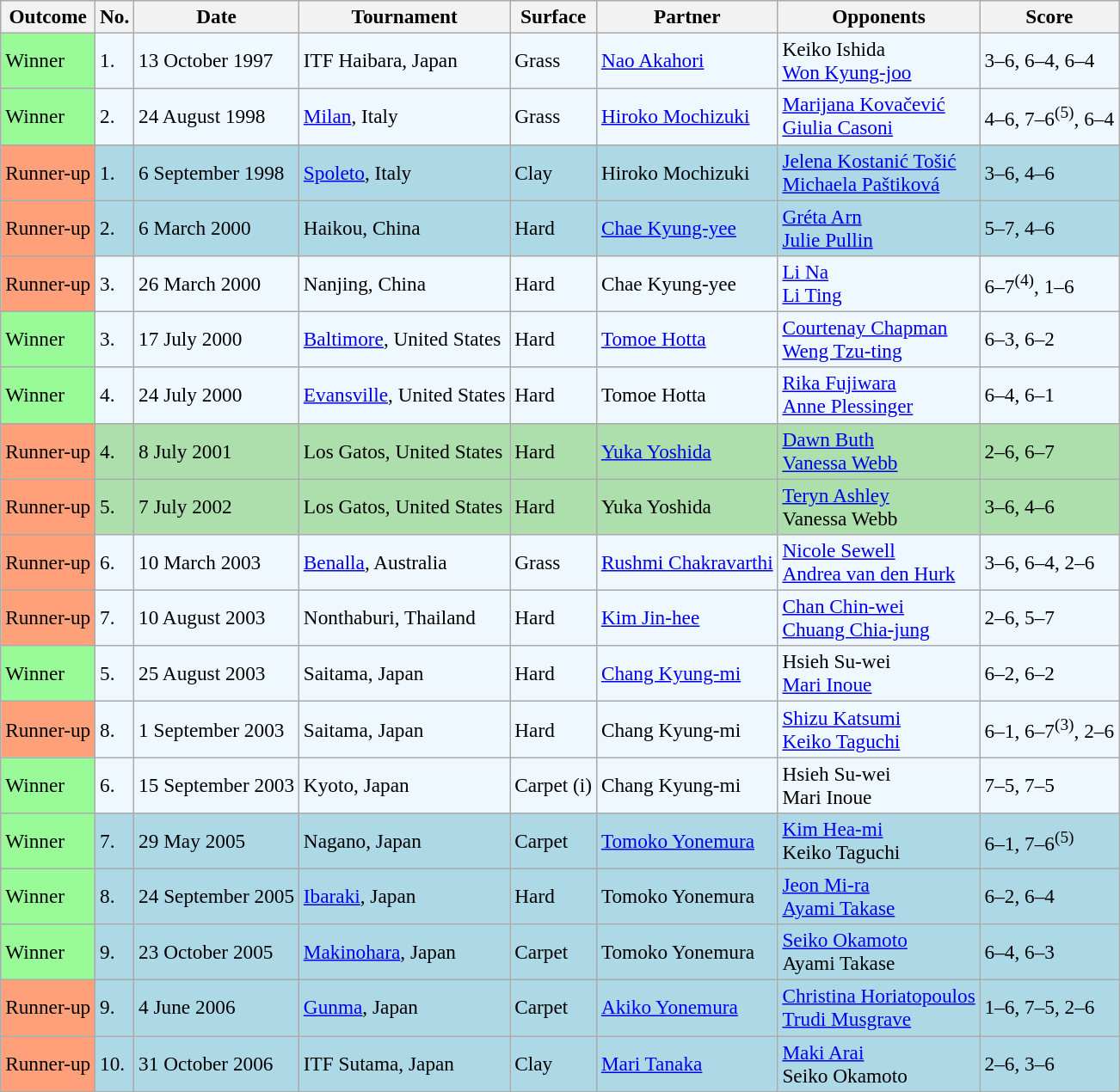<table class="sortable wikitable" style=font-size:97%>
<tr>
<th>Outcome</th>
<th>No.</th>
<th>Date</th>
<th>Tournament</th>
<th>Surface</th>
<th>Partner</th>
<th>Opponents</th>
<th>Score</th>
</tr>
<tr bgcolor="#f0f8ff">
<td bgcolor="98FB98">Winner</td>
<td>1.</td>
<td>13 October 1997</td>
<td>ITF Haibara, Japan</td>
<td>Grass</td>
<td> <a href='#'>Nao Akahori</a></td>
<td> Keiko Ishida <br>  <a href='#'>Won Kyung-joo</a></td>
<td>3–6, 6–4, 6–4</td>
</tr>
<tr style="background:#f0f8ff;">
<td style="background:#98fb98;">Winner</td>
<td>2.</td>
<td>24 August 1998</td>
<td><a href='#'>Milan</a>, Italy</td>
<td>Grass</td>
<td> <a href='#'>Hiroko Mochizuki</a></td>
<td> <a href='#'>Marijana Kovačević</a> <br>  <a href='#'>Giulia Casoni</a></td>
<td>4–6, 7–6<sup>(5)</sup>, 6–4</td>
</tr>
<tr style="background:lightblue;">
<td style="background:#ffa07a;">Runner-up</td>
<td>1.</td>
<td>6 September 1998</td>
<td><a href='#'>Spoleto</a>, Italy</td>
<td>Clay</td>
<td> Hiroko Mochizuki</td>
<td> <a href='#'>Jelena Kostanić Tošić</a> <br>  <a href='#'>Michaela Paštiková</a></td>
<td>3–6, 4–6</td>
</tr>
<tr style="background:lightblue;">
<td bgcolor="FFA07A">Runner-up</td>
<td>2.</td>
<td>6 March 2000</td>
<td>Haikou, China</td>
<td>Hard</td>
<td> <a href='#'>Chae Kyung-yee</a></td>
<td> <a href='#'>Gréta Arn</a> <br>  <a href='#'>Julie Pullin</a></td>
<td>5–7, 4–6</td>
</tr>
<tr bgcolor="#f0f8ff">
<td bgcolor="FFA07A">Runner-up</td>
<td>3.</td>
<td>26 March 2000</td>
<td>Nanjing, China</td>
<td>Hard</td>
<td> Chae Kyung-yee</td>
<td> <a href='#'>Li Na</a> <br>  <a href='#'>Li Ting</a></td>
<td>6–7<sup>(4)</sup>, 1–6</td>
</tr>
<tr style="background:#f0f8ff;">
<td style="background:#98fb98;">Winner</td>
<td>3.</td>
<td>17 July 2000</td>
<td><a href='#'>Baltimore</a>, United States</td>
<td>Hard</td>
<td> <a href='#'>Tomoe Hotta</a></td>
<td> <a href='#'>Courtenay Chapman</a> <br>  <a href='#'>Weng Tzu-ting</a></td>
<td>6–3, 6–2</td>
</tr>
<tr bgcolor="#f0f8ff">
<td bgcolor="98FB98">Winner</td>
<td>4.</td>
<td>24 July 2000</td>
<td><a href='#'>Evansville</a>, United States</td>
<td>Hard</td>
<td> Tomoe Hotta</td>
<td> <a href='#'>Rika Fujiwara</a> <br>  <a href='#'>Anne Plessinger</a></td>
<td>6–4, 6–1</td>
</tr>
<tr style="background:#addfad;">
<td bgcolor=FFA07A>Runner-up</td>
<td>4.</td>
<td>8 July 2001</td>
<td>Los Gatos, United States</td>
<td>Hard</td>
<td> <a href='#'>Yuka Yoshida</a></td>
<td> <a href='#'>Dawn Buth</a> <br>  <a href='#'>Vanessa Webb</a></td>
<td>2–6, 6–7</td>
</tr>
<tr style="background:#addfad;">
<td bgcolor=FFA07A>Runner-up</td>
<td>5.</td>
<td>7 July 2002</td>
<td>Los Gatos, United States</td>
<td>Hard</td>
<td> Yuka Yoshida</td>
<td> <a href='#'>Teryn Ashley</a> <br>  Vanessa Webb</td>
<td>3–6, 4–6</td>
</tr>
<tr bgcolor="#f0f8ff">
<td bgcolor=FFA07A>Runner-up</td>
<td>6.</td>
<td>10 March 2003</td>
<td><a href='#'>Benalla</a>, Australia</td>
<td>Grass</td>
<td> <a href='#'>Rushmi Chakravarthi</a></td>
<td> <a href='#'>Nicole Sewell</a> <br>  <a href='#'>Andrea van den Hurk</a></td>
<td>3–6, 6–4, 2–6</td>
</tr>
<tr bgcolor="#f0f8ff">
<td bgcolor=FEA07A>Runner-up</td>
<td>7.</td>
<td>10 August 2003</td>
<td>Nonthaburi, Thailand</td>
<td>Hard</td>
<td> <a href='#'>Kim Jin-hee</a></td>
<td> <a href='#'>Chan Chin-wei</a> <br>  <a href='#'>Chuang Chia-jung</a></td>
<td>2–6, 5–7</td>
</tr>
<tr bgcolor="#f0f8ff">
<td style="background:#98fb98;">Winner</td>
<td>5.</td>
<td>25 August 2003</td>
<td>Saitama, Japan</td>
<td>Hard</td>
<td> <a href='#'>Chang Kyung-mi</a></td>
<td> Hsieh Su-wei <br>  <a href='#'>Mari Inoue</a></td>
<td>6–2, 6–2</td>
</tr>
<tr bgcolor="#f0f8ff">
<td bgcolor=FEA07A>Runner-up</td>
<td>8.</td>
<td>1 September 2003</td>
<td>Saitama, Japan</td>
<td>Hard</td>
<td> Chang Kyung-mi</td>
<td> <a href='#'>Shizu Katsumi</a> <br>  <a href='#'>Keiko Taguchi</a></td>
<td>6–1, 6–7<sup>(3)</sup>, 2–6</td>
</tr>
<tr bgcolor="#f0f8ff">
<td style="background:#98fb98;">Winner</td>
<td>6.</td>
<td>15 September 2003</td>
<td>Kyoto, Japan</td>
<td>Carpet (i)</td>
<td> Chang Kyung-mi</td>
<td> Hsieh Su-wei <br>  Mari Inoue</td>
<td>7–5, 7–5</td>
</tr>
<tr style="background:lightblue;">
<td bgcolor="98FB98">Winner</td>
<td>7.</td>
<td>29 May 2005</td>
<td>Nagano, Japan</td>
<td>Carpet</td>
<td> <a href='#'>Tomoko Yonemura</a></td>
<td> <a href='#'>Kim Hea-mi</a> <br>  Keiko Taguchi</td>
<td>6–1, 7–6<sup>(5)</sup></td>
</tr>
<tr style="background:lightblue;">
<td bgcolor="98FB98">Winner</td>
<td>8.</td>
<td>24 September 2005</td>
<td><a href='#'>Ibaraki</a>, Japan</td>
<td>Hard</td>
<td> Tomoko Yonemura</td>
<td> <a href='#'>Jeon Mi-ra</a> <br>  <a href='#'>Ayami Takase</a></td>
<td>6–2, 6–4</td>
</tr>
<tr style="background:lightblue;">
<td bgcolor="98FB98">Winner</td>
<td>9.</td>
<td>23 October 2005</td>
<td><a href='#'>Makinohara</a>, Japan</td>
<td>Carpet</td>
<td> Tomoko Yonemura</td>
<td> <a href='#'>Seiko Okamoto</a> <br>  Ayami Takase</td>
<td>6–4, 6–3</td>
</tr>
<tr style="background:lightblue;">
<td bgcolor=FEA07A>Runner-up</td>
<td>9.</td>
<td>4 June 2006</td>
<td><a href='#'>Gunma</a>, Japan</td>
<td>Carpet</td>
<td> <a href='#'>Akiko Yonemura</a></td>
<td> <a href='#'>Christina Horiatopoulos</a> <br>  <a href='#'>Trudi Musgrave</a></td>
<td>1–6, 7–5, 2–6</td>
</tr>
<tr style="background:lightblue;">
<td bgcolor="FFA07A">Runner-up</td>
<td>10.</td>
<td>31 October 2006</td>
<td>ITF Sutama, Japan</td>
<td>Clay</td>
<td> <a href='#'>Mari Tanaka</a></td>
<td> <a href='#'>Maki Arai</a> <br>  Seiko Okamoto</td>
<td>2–6, 3–6</td>
</tr>
</table>
